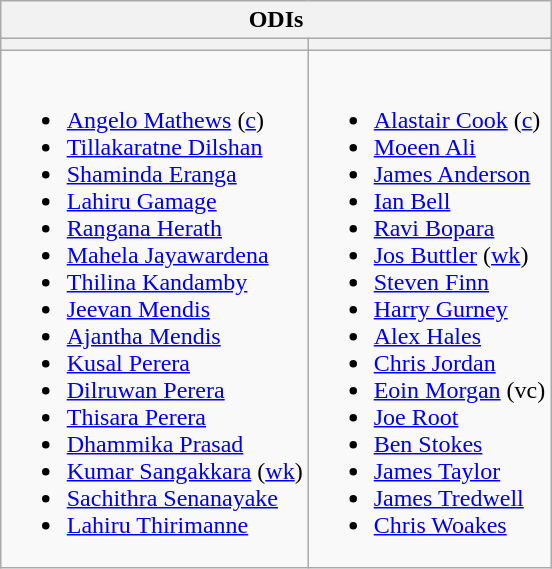<table class="wikitable" style="text-align:left; margin:auto">
<tr>
<th colspan="2">ODIs</th>
</tr>
<tr>
<th></th>
<th></th>
</tr>
<tr style="vertical-align:top">
<td><br><ul><li><a href='#'>Angelo Mathews</a> (<a href='#'>c</a>)</li><li><a href='#'>Tillakaratne Dilshan</a></li><li><a href='#'>Shaminda Eranga</a></li><li><a href='#'>Lahiru Gamage</a></li><li><a href='#'>Rangana Herath</a></li><li><a href='#'>Mahela Jayawardena</a></li><li><a href='#'>Thilina Kandamby</a></li><li><a href='#'>Jeevan Mendis</a></li><li><a href='#'>Ajantha Mendis</a></li><li><a href='#'>Kusal Perera</a></li><li><a href='#'>Dilruwan Perera</a></li><li><a href='#'>Thisara Perera</a></li><li><a href='#'>Dhammika Prasad</a></li><li><a href='#'>Kumar Sangakkara</a> (<a href='#'>wk</a>)</li><li><a href='#'>Sachithra Senanayake</a></li><li><a href='#'>Lahiru Thirimanne</a></li></ul></td>
<td><br><ul><li><a href='#'>Alastair Cook</a> (<a href='#'>c</a>)</li><li><a href='#'>Moeen Ali</a></li><li><a href='#'>James Anderson</a></li><li><a href='#'>Ian Bell</a></li><li><a href='#'>Ravi Bopara</a></li><li><a href='#'>Jos Buttler</a> (<a href='#'>wk</a>)</li><li><a href='#'>Steven Finn</a></li><li><a href='#'>Harry Gurney</a></li><li><a href='#'>Alex Hales</a></li><li><a href='#'>Chris Jordan</a></li><li><a href='#'>Eoin Morgan</a> (vc)</li><li><a href='#'>Joe Root</a></li><li><a href='#'>Ben Stokes</a></li><li><a href='#'>James Taylor</a></li><li><a href='#'>James Tredwell</a></li><li><a href='#'>Chris Woakes</a></li></ul></td>
</tr>
</table>
